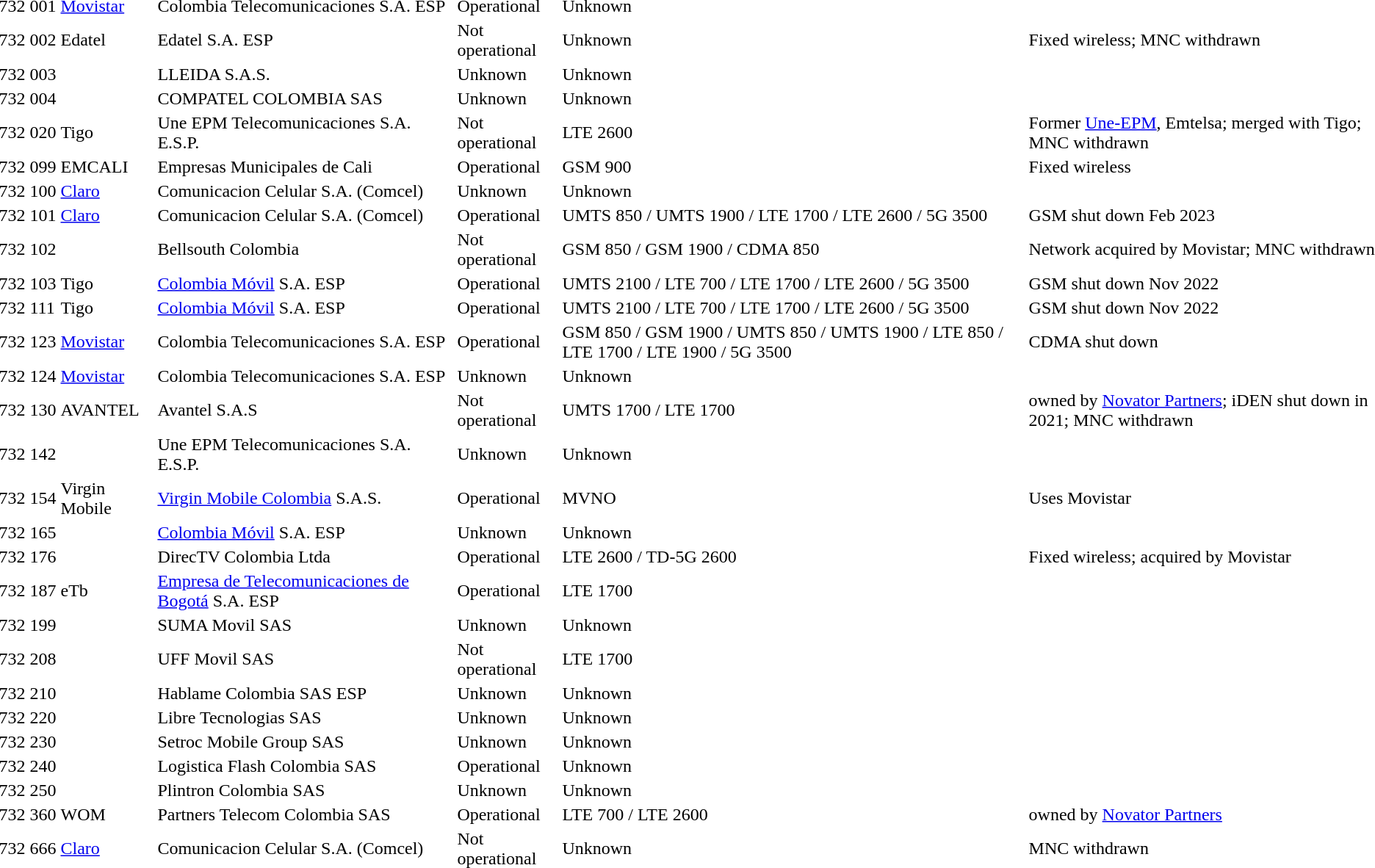<table>
<tr>
<td>732</td>
<td>001</td>
<td><a href='#'>Movistar</a></td>
<td>Colombia Telecomunicaciones S.A. ESP</td>
<td>Operational</td>
<td>Unknown</td>
<td></td>
</tr>
<tr>
<td>732</td>
<td>002</td>
<td>Edatel</td>
<td>Edatel S.A. ESP</td>
<td>Not operational</td>
<td>Unknown</td>
<td>Fixed wireless; MNC withdrawn</td>
</tr>
<tr>
<td>732</td>
<td>003</td>
<td></td>
<td>LLEIDA S.A.S.</td>
<td>Unknown</td>
<td>Unknown</td>
<td></td>
</tr>
<tr>
<td>732</td>
<td>004</td>
<td></td>
<td>COMPATEL COLOMBIA SAS</td>
<td>Unknown</td>
<td>Unknown</td>
<td></td>
</tr>
<tr>
<td>732</td>
<td>020</td>
<td>Tigo</td>
<td>Une EPM Telecomunicaciones S.A. E.S.P.</td>
<td>Not operational</td>
<td>LTE 2600</td>
<td>Former <a href='#'>Une-EPM</a>, Emtelsa; merged with Tigo; MNC withdrawn</td>
</tr>
<tr>
<td>732</td>
<td>099</td>
<td>EMCALI</td>
<td>Empresas Municipales de Cali</td>
<td>Operational</td>
<td>GSM 900</td>
<td>Fixed wireless</td>
</tr>
<tr>
<td>732</td>
<td>100</td>
<td><a href='#'>Claro</a></td>
<td>Comunicacion Celular S.A. (Comcel)</td>
<td>Unknown</td>
<td>Unknown</td>
<td></td>
</tr>
<tr>
<td>732</td>
<td>101</td>
<td><a href='#'>Claro</a></td>
<td>Comunicacion Celular S.A. (Comcel)</td>
<td>Operational</td>
<td>UMTS 850 / UMTS 1900 / LTE 1700 / LTE 2600 / 5G 3500</td>
<td> GSM shut down Feb 2023</td>
</tr>
<tr>
<td>732</td>
<td>102</td>
<td></td>
<td>Bellsouth Colombia</td>
<td>Not operational</td>
<td>GSM 850 / GSM 1900 / CDMA 850</td>
<td>Network acquired by Movistar; MNC withdrawn</td>
</tr>
<tr>
<td>732</td>
<td>103</td>
<td>Tigo</td>
<td><a href='#'>Colombia Móvil</a> S.A. ESP</td>
<td>Operational</td>
<td>UMTS 2100 / LTE 700 / LTE 1700 / LTE 2600 / 5G 3500</td>
<td> GSM shut down Nov 2022</td>
</tr>
<tr>
<td>732</td>
<td>111</td>
<td>Tigo</td>
<td><a href='#'>Colombia Móvil</a> S.A. ESP</td>
<td>Operational</td>
<td>UMTS 2100 / LTE 700 / LTE 1700 / LTE 2600 / 5G 3500</td>
<td> GSM shut down Nov 2022</td>
</tr>
<tr>
<td>732</td>
<td>123</td>
<td><a href='#'>Movistar</a></td>
<td>Colombia Telecomunicaciones S.A. ESP</td>
<td>Operational</td>
<td>GSM 850 / GSM 1900 / UMTS 850 / UMTS 1900 / LTE 850 / LTE 1700 / LTE 1900 / 5G 3500</td>
<td>CDMA shut down</td>
</tr>
<tr>
<td>732</td>
<td>124</td>
<td><a href='#'>Movistar</a></td>
<td>Colombia Telecomunicaciones S.A. ESP</td>
<td>Unknown</td>
<td>Unknown</td>
<td></td>
</tr>
<tr>
<td>732</td>
<td>130</td>
<td>AVANTEL</td>
<td>Avantel S.A.S</td>
<td>Not operational</td>
<td>UMTS 1700 / LTE 1700</td>
<td>owned by <a href='#'>Novator Partners</a>; iDEN shut down in 2021; MNC withdrawn</td>
</tr>
<tr>
<td>732</td>
<td>142</td>
<td></td>
<td>Une EPM Telecomunicaciones S.A. E.S.P.</td>
<td>Unknown</td>
<td>Unknown</td>
<td></td>
</tr>
<tr>
<td>732</td>
<td>154</td>
<td>Virgin Mobile</td>
<td><a href='#'>Virgin Mobile Colombia</a> S.A.S.</td>
<td>Operational</td>
<td>MVNO</td>
<td>Uses Movistar</td>
</tr>
<tr>
<td>732</td>
<td>165</td>
<td></td>
<td><a href='#'>Colombia Móvil</a> S.A. ESP</td>
<td>Unknown</td>
<td>Unknown</td>
<td></td>
</tr>
<tr>
<td>732</td>
<td>176</td>
<td></td>
<td>DirecTV Colombia Ltda</td>
<td>Operational</td>
<td>LTE 2600 / TD-5G 2600</td>
<td>Fixed wireless; acquired by Movistar</td>
</tr>
<tr>
<td>732</td>
<td>187</td>
<td>eTb</td>
<td><a href='#'>Empresa de Telecomunicaciones de Bogotá</a> S.A. ESP</td>
<td>Operational</td>
<td>LTE 1700</td>
<td></td>
</tr>
<tr>
<td>732</td>
<td>199</td>
<td></td>
<td>SUMA Movil SAS</td>
<td>Unknown</td>
<td>Unknown</td>
<td></td>
</tr>
<tr>
<td>732</td>
<td>208</td>
<td></td>
<td>UFF Movil SAS</td>
<td>Not operational</td>
<td>LTE 1700</td>
<td></td>
</tr>
<tr>
<td>732</td>
<td>210</td>
<td></td>
<td>Hablame Colombia SAS ESP</td>
<td>Unknown</td>
<td>Unknown</td>
<td></td>
</tr>
<tr>
<td>732</td>
<td>220</td>
<td></td>
<td>Libre Tecnologias SAS</td>
<td>Unknown</td>
<td>Unknown</td>
<td></td>
</tr>
<tr>
<td>732</td>
<td>230</td>
<td></td>
<td>Setroc Mobile Group SAS</td>
<td>Unknown</td>
<td>Unknown</td>
<td></td>
</tr>
<tr>
<td>732</td>
<td>240</td>
<td></td>
<td>Logistica Flash Colombia SAS</td>
<td>Operational</td>
<td>Unknown</td>
<td></td>
</tr>
<tr>
<td>732</td>
<td>250</td>
<td></td>
<td>Plintron Colombia SAS</td>
<td>Unknown</td>
<td>Unknown</td>
<td></td>
</tr>
<tr>
<td>732</td>
<td>360</td>
<td>WOM</td>
<td>Partners Telecom Colombia SAS</td>
<td>Operational</td>
<td>LTE 700 / LTE 2600</td>
<td>owned by <a href='#'>Novator Partners</a></td>
</tr>
<tr>
<td>732</td>
<td>666</td>
<td><a href='#'>Claro</a></td>
<td>Comunicacion Celular S.A. (Comcel)</td>
<td>Not operational</td>
<td>Unknown</td>
<td>MNC withdrawn</td>
</tr>
</table>
